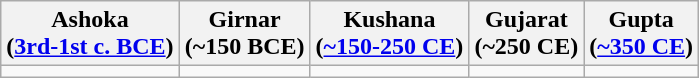<table class="wikitable">
<tr>
<th>Ashoka<br>(<a href='#'>3rd-1st c. BCE</a>)</th>
<th>Girnar<br>(~150 BCE)</th>
<th>Kushana<br>(<a href='#'>~150-250 CE</a>)</th>
<th>Gujarat<br>(~250 CE)</th>
<th>Gupta<br>(<a href='#'>~350 CE</a>)</th>
</tr>
<tr>
<td></td>
<td></td>
<td></td>
<td></td>
<td></td>
</tr>
</table>
